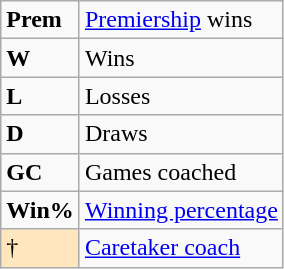<table class="wikitable">
<tr>
<td><strong>Prem</strong></td>
<td><a href='#'>Premiership</a> wins</td>
</tr>
<tr>
<td><strong>W</strong></td>
<td>Wins</td>
</tr>
<tr>
<td><strong>L</strong></td>
<td>Losses</td>
</tr>
<tr>
<td><strong>D</strong></td>
<td>Draws</td>
</tr>
<tr>
<td><strong>GC</strong></td>
<td>Games coached</td>
</tr>
<tr>
<td><strong>Win%</strong></td>
<td><a href='#'>Winning percentage</a></td>
</tr>
<tr>
<td style="background-color:#ffe6bd">†</td>
<td><a href='#'>Caretaker coach</a></td>
</tr>
</table>
